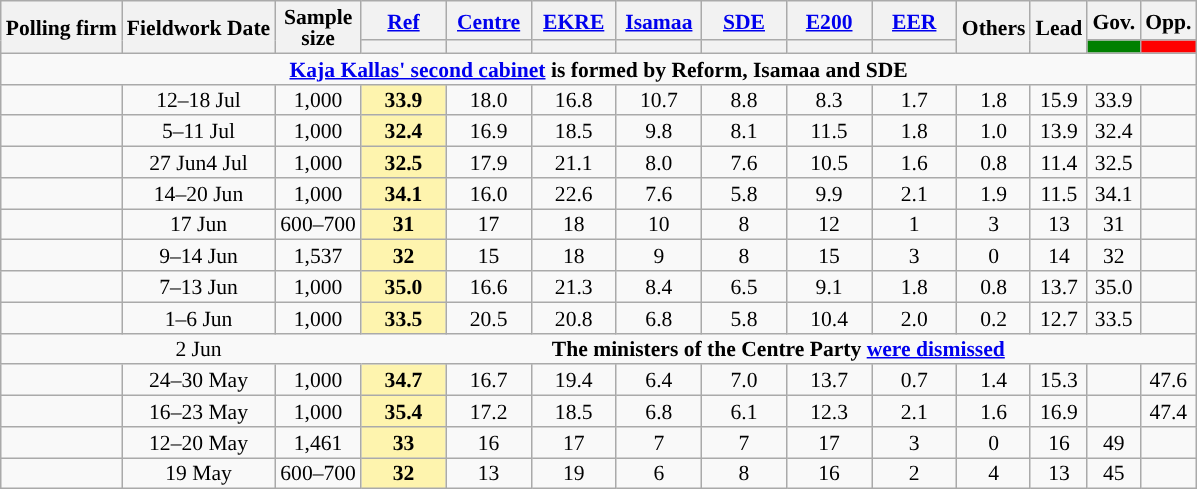<table class="wikitable sortable mw-datatable" style="text-align:center;font-size:90%;line-height:14px;">
<tr>
<th rowspan="2">Polling firm</th>
<th rowspan="2">Fieldwork Date</th>
<th rowspan="2" data-sort-type="number">Sample<br>size</th>
<th class="unsortable" style="width:50px;"><a href='#'>Ref</a></th>
<th class="unsortable" style="width:50px;"><a href='#'>Centre</a></th>
<th class="unsortable" style="width:50px;"><a href='#'>EKRE</a></th>
<th class="unsortable" style="width:50px;"><a href='#'>Isamaa</a></th>
<th class="unsortable" style="width:50px;"><a href='#'>SDE</a></th>
<th class="unsortable" style="width:50px;"><a href='#'>E200</a></th>
<th class="unsortable" style="width:50px;"><a href='#'>EER</a></th>
<th rowspan="2" class="unsortable">Others</th>
<th rowspan="2" data-sort-type="number">Lead</th>
<th class="unsortable" style="width:20px;">Gov.</th>
<th class="unsortable" style="width:20px;">Opp.</th>
</tr>
<tr style="text-align:center;">
<th data-sort-type="number" style="background:"></th>
<th data-sort-type="number" style="background:"></th>
<th data-sort-type="number" style="background:"></th>
<th data-sort-type="number" style="background:"></th>
<th data-sort-type="number" style="background:"></th>
<th data-sort-type="number" style="background:"></th>
<th data-sort-type="number" style="background:"></th>
<th data-sort-type="number" style="background:Green;"></th>
<th data-sort-type="number" style="background:Red;"></th>
</tr>
<tr>
<td colspan="15"><strong><a href='#'>Kaja Kallas' second cabinet</a> is formed by Reform, Isamaa and SDE</strong></td>
</tr>
<tr>
<td></td>
<td>12–18 Jul</td>
<td>1,000</td>
<td style="background:#FEF4AE"><strong>33.9</strong></td>
<td>18.0</td>
<td>16.8</td>
<td>10.7</td>
<td>8.8</td>
<td>8.3</td>
<td>1.7</td>
<td>1.8</td>
<td style="background:">15.9</td>
<td>33.9</td>
<td></td>
</tr>
<tr>
<td></td>
<td>5–11 Jul</td>
<td>1,000</td>
<td style="background:#FEF4AE"><strong>32.4</strong></td>
<td>16.9</td>
<td>18.5</td>
<td>9.8</td>
<td>8.1</td>
<td>11.5</td>
<td>1.8</td>
<td>1.0</td>
<td style="background:">13.9</td>
<td>32.4</td>
<td></td>
</tr>
<tr>
<td></td>
<td>27 Jun4 Jul</td>
<td>1,000</td>
<td style="background:#FEF4AE"><strong>32.5</strong></td>
<td>17.9</td>
<td>21.1</td>
<td>8.0</td>
<td>7.6</td>
<td>10.5</td>
<td>1.6</td>
<td>0.8</td>
<td style="background:">11.4</td>
<td>32.5</td>
<td></td>
</tr>
<tr>
<td></td>
<td>14–20 Jun</td>
<td>1,000</td>
<td style="background:#FEF4AE"><strong>34.1</strong></td>
<td>16.0</td>
<td>22.6</td>
<td>7.6</td>
<td>5.8</td>
<td>9.9</td>
<td>2.1</td>
<td>1.9</td>
<td style="background:">11.5</td>
<td>34.1</td>
<td></td>
</tr>
<tr>
<td></td>
<td>17 Jun</td>
<td>600–700</td>
<td style="background:#FEF4AE"><strong>31</strong></td>
<td>17</td>
<td>18</td>
<td>10</td>
<td>8</td>
<td>12</td>
<td>1</td>
<td>3</td>
<td style="background:">13</td>
<td>31</td>
<td></td>
</tr>
<tr>
<td></td>
<td>9–14 Jun</td>
<td>1,537</td>
<td style="background:#FEF4AE"><strong>32</strong></td>
<td>15</td>
<td>18</td>
<td>9</td>
<td>8</td>
<td>15</td>
<td>3</td>
<td>0</td>
<td style="background:">14</td>
<td>32</td>
<td></td>
</tr>
<tr>
<td></td>
<td>7–13 Jun</td>
<td>1,000</td>
<td style="background:#FEF4AE"><strong>35.0</strong></td>
<td>16.6</td>
<td>21.3</td>
<td>8.4</td>
<td>6.5</td>
<td>9.1</td>
<td>1.8</td>
<td>0.8</td>
<td style="background:">13.7</td>
<td>35.0</td>
<td></td>
</tr>
<tr>
<td></td>
<td>1–6 Jun</td>
<td>1,000</td>
<td style="background:#FEF4AE"><strong>33.5</strong></td>
<td>20.5</td>
<td>20.8</td>
<td>6.8</td>
<td>5.8</td>
<td>10.4</td>
<td>2.0</td>
<td>0.2</td>
<td style="background:">12.7</td>
<td>33.5</td>
<td></td>
</tr>
<tr>
<td style="border-right-style:hidden;"></td>
<td style="border-right-style:hidden;">2 Jun</td>
<td style="border-right-style:hidden;"></td>
<td colspan="15"><strong>The ministers of the Centre Party <a href='#'>were dismissed</a></strong></td>
</tr>
<tr>
<td></td>
<td>24–30 May</td>
<td>1,000</td>
<td style="background:#FEF4AE"><strong>34.7</strong></td>
<td>16.7</td>
<td>19.4</td>
<td>6.4</td>
<td>7.0</td>
<td>13.7</td>
<td>0.7</td>
<td>1.4</td>
<td style="background:">15.3</td>
<td></td>
<td>47.6</td>
</tr>
<tr>
<td></td>
<td>16–23 May</td>
<td>1,000</td>
<td style="background:#FEF4AE"><strong>35.4</strong></td>
<td>17.2</td>
<td>18.5</td>
<td>6.8</td>
<td>6.1</td>
<td>12.3</td>
<td>2.1</td>
<td>1.6</td>
<td style="background:">16.9</td>
<td></td>
<td>47.4</td>
</tr>
<tr>
<td></td>
<td>12–20 May</td>
<td>1,461</td>
<td style="background:#FEF4AE"><strong>33</strong></td>
<td>16</td>
<td>17</td>
<td>7</td>
<td>7</td>
<td>17</td>
<td>3</td>
<td>0</td>
<td style="background:">16</td>
<td>49</td>
<td></td>
</tr>
<tr>
<td></td>
<td>19 May</td>
<td>600–700</td>
<td style="background:#FEF4AE"><strong>32</strong></td>
<td>13</td>
<td>19</td>
<td>6</td>
<td>8</td>
<td>16</td>
<td>2</td>
<td>4</td>
<td style="background:">13</td>
<td>45</td>
<td></td>
</tr>
</table>
